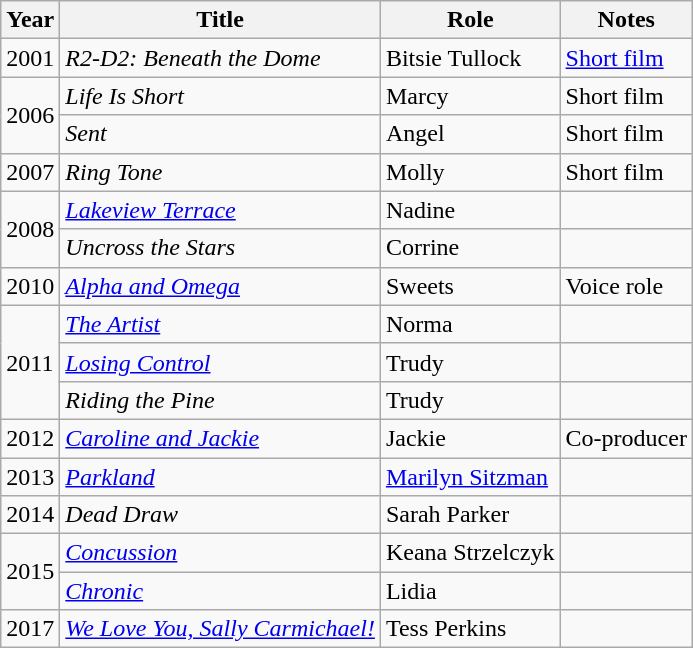<table class="wikitable">
<tr>
<th>Year</th>
<th>Title</th>
<th>Role</th>
<th>Notes</th>
</tr>
<tr>
<td>2001</td>
<td><em>R2-D2: Beneath the Dome</em></td>
<td>Bitsie Tullock</td>
<td><a href='#'>Short film</a></td>
</tr>
<tr>
<td rowspan=2>2006</td>
<td><em>Life Is Short</em></td>
<td>Marcy</td>
<td>Short film</td>
</tr>
<tr>
<td><em>Sent</em></td>
<td>Angel</td>
<td>Short film</td>
</tr>
<tr>
<td>2007</td>
<td><em>Ring Tone</em></td>
<td>Molly</td>
<td>Short film</td>
</tr>
<tr>
<td rowspan=2>2008</td>
<td><em><a href='#'>Lakeview Terrace</a></em></td>
<td>Nadine</td>
<td></td>
</tr>
<tr>
<td><em>Uncross the Stars</em></td>
<td>Corrine</td>
<td></td>
</tr>
<tr>
<td>2010</td>
<td><em><a href='#'>Alpha and Omega</a></em></td>
<td>Sweets</td>
<td>Voice role</td>
</tr>
<tr>
<td rowspan=3>2011</td>
<td><em><a href='#'>The Artist</a></em></td>
<td>Norma</td>
<td></td>
</tr>
<tr>
<td><em><a href='#'>Losing Control</a></em></td>
<td>Trudy</td>
<td></td>
</tr>
<tr>
<td><em>Riding the Pine</em></td>
<td>Trudy</td>
<td></td>
</tr>
<tr>
<td>2012</td>
<td><em><a href='#'>Caroline and Jackie</a></em></td>
<td>Jackie</td>
<td>Co-producer</td>
</tr>
<tr>
<td>2013</td>
<td><em><a href='#'>Parkland</a></em></td>
<td><a href='#'>Marilyn Sitzman</a></td>
<td></td>
</tr>
<tr>
<td>2014</td>
<td><em>Dead Draw</em></td>
<td>Sarah Parker</td>
<td></td>
</tr>
<tr>
<td rowspan=2>2015</td>
<td><em><a href='#'>Concussion</a></em></td>
<td>Keana Strzelczyk</td>
<td></td>
</tr>
<tr>
<td><em><a href='#'>Chronic</a></em></td>
<td>Lidia</td>
<td></td>
</tr>
<tr>
<td>2017</td>
<td><em><a href='#'>We Love You, Sally Carmichael!</a></em></td>
<td>Tess Perkins</td>
<td></td>
</tr>
</table>
